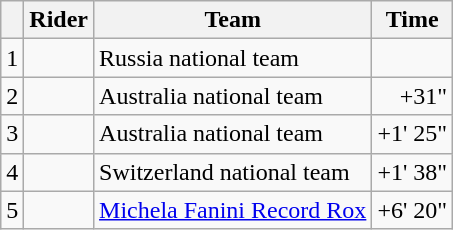<table class="wikitable">
<tr>
<th></th>
<th>Rider</th>
<th>Team</th>
<th>Time</th>
</tr>
<tr>
<td>1</td>
<td></td>
<td>Russia national team</td>
<td align="right"></td>
</tr>
<tr>
<td>2</td>
<td></td>
<td>Australia national team</td>
<td align="right">+31"</td>
</tr>
<tr>
<td>3</td>
<td></td>
<td>Australia national team</td>
<td align="right">+1' 25"</td>
</tr>
<tr>
<td>4</td>
<td></td>
<td>Switzerland national team</td>
<td align="right">+1' 38"</td>
</tr>
<tr>
<td>5</td>
<td></td>
<td><a href='#'>Michela Fanini Record Rox</a></td>
<td align="right">+6' 20"</td>
</tr>
</table>
